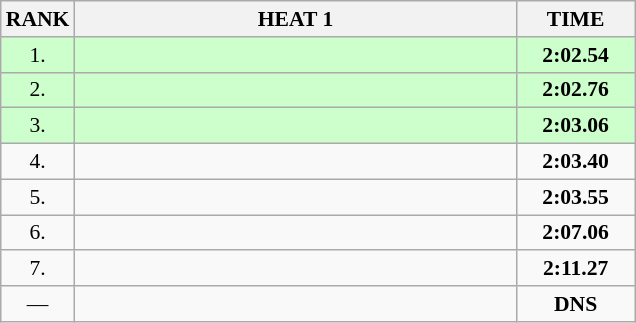<table class="wikitable" style="border-collapse: collapse; font-size: 90%;">
<tr>
<th>RANK</th>
<th style="width: 20em">HEAT 1</th>
<th style="width: 5em">TIME</th>
</tr>
<tr style="background:#ccffcc;">
<td align="center">1.</td>
<td></td>
<td align="center"><strong>2:02.54</strong></td>
</tr>
<tr style="background:#ccffcc;">
<td align="center">2.</td>
<td></td>
<td align="center"><strong>2:02.76</strong></td>
</tr>
<tr style="background:#ccffcc;">
<td align="center">3.</td>
<td></td>
<td align="center"><strong>2:03.06</strong></td>
</tr>
<tr>
<td align="center">4.</td>
<td></td>
<td align="center"><strong>2:03.40</strong></td>
</tr>
<tr>
<td align="center">5.</td>
<td></td>
<td align="center"><strong>2:03.55</strong></td>
</tr>
<tr>
<td align="center">6.</td>
<td></td>
<td align="center"><strong>2:07.06</strong></td>
</tr>
<tr>
<td align="center">7.</td>
<td></td>
<td align="center"><strong>2:11.27</strong></td>
</tr>
<tr>
<td align="center">—</td>
<td></td>
<td align="center"><strong>DNS</strong></td>
</tr>
</table>
